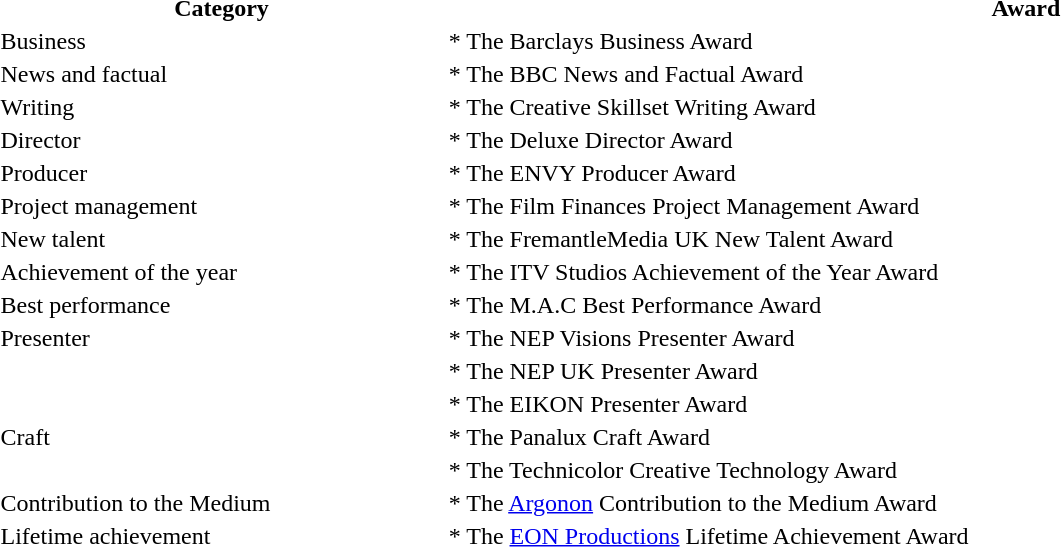<table width="85%" border="0">
<tr>
<th width="25%">Category</th>
<th width="65%">Award</th>
</tr>
<tr>
<td>Business</td>
<td>* The Barclays Business Award </td>
</tr>
<tr>
<td>News and factual</td>
<td>* The BBC News and Factual Award </td>
</tr>
<tr>
<td>Writing</td>
<td>* The Creative Skillset Writing Award </td>
</tr>
<tr>
<td>Director</td>
<td>* The Deluxe Director Award </td>
</tr>
<tr>
<td>Producer</td>
<td>* The ENVY Producer Award </td>
</tr>
<tr>
<td>Project management</td>
<td>* The Film Finances Project Management Award </td>
</tr>
<tr>
<td>New talent</td>
<td>* The FremantleMedia UK New Talent Award </td>
</tr>
<tr>
<td>Achievement of the year</td>
<td>* The ITV Studios Achievement of the Year Award </td>
</tr>
<tr>
<td>Best performance</td>
<td>* The M.A.C Best Performance Award </td>
</tr>
<tr>
<td rowspan="3" style="vertical-align:top">Presenter</td>
<td>* The NEP Visions Presenter Award </td>
</tr>
<tr>
<td>* The NEP UK Presenter Award </td>
</tr>
<tr>
<td>* The EIKON Presenter Award </td>
</tr>
<tr>
<td rowspan="2" style="vertical-align:top">Craft</td>
<td>* The Panalux Craft Award </td>
</tr>
<tr>
<td>* The Technicolor Creative Technology Award </td>
</tr>
<tr>
<td>Contribution to the Medium</td>
<td>* The <a href='#'>Argonon</a> Contribution to the Medium Award </td>
</tr>
<tr>
<td>Lifetime achievement</td>
<td>* The <a href='#'>EON Productions</a> Lifetime Achievement Award </td>
</tr>
<tr>
</tr>
</table>
